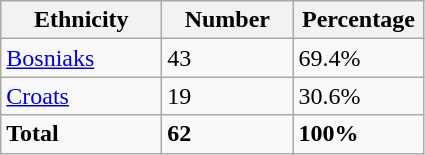<table class="wikitable">
<tr>
<th width="100px">Ethnicity</th>
<th width="80px">Number</th>
<th width="80px">Percentage</th>
</tr>
<tr>
<td><a href='#'>Bosniaks</a></td>
<td>43</td>
<td>69.4%</td>
</tr>
<tr>
<td><a href='#'>Croats</a></td>
<td>19</td>
<td>30.6%</td>
</tr>
<tr>
<td><strong>Total</strong></td>
<td><strong>62</strong></td>
<td><strong>100%</strong></td>
</tr>
</table>
